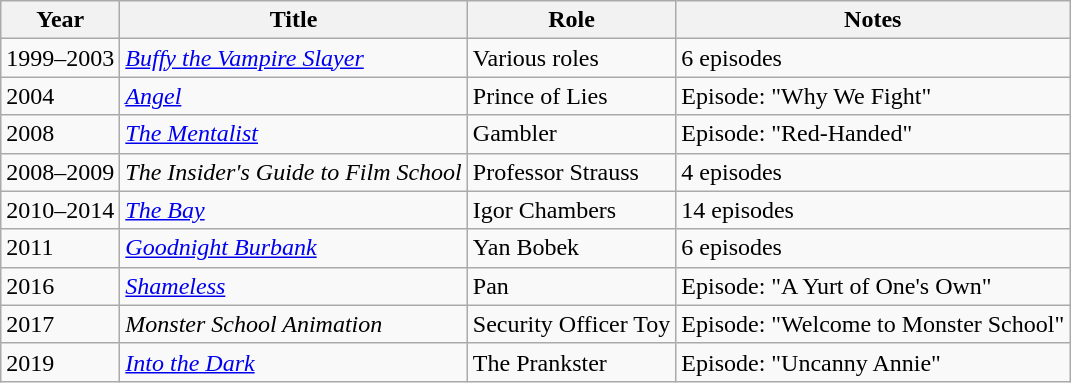<table class="wikitable sortable">
<tr>
<th>Year</th>
<th>Title</th>
<th>Role</th>
<th>Notes</th>
</tr>
<tr>
<td>1999–2003</td>
<td><em><a href='#'>Buffy the Vampire Slayer</a></em></td>
<td>Various roles</td>
<td>6 episodes</td>
</tr>
<tr>
<td>2004</td>
<td><a href='#'><em>Angel</em></a></td>
<td>Prince of Lies</td>
<td>Episode: "Why We Fight"</td>
</tr>
<tr>
<td>2008</td>
<td><em><a href='#'>The Mentalist</a></em></td>
<td>Gambler</td>
<td>Episode: "Red-Handed"</td>
</tr>
<tr>
<td>2008–2009</td>
<td><em>The Insider's Guide to Film School</em></td>
<td>Professor Strauss</td>
<td>4 episodes</td>
</tr>
<tr>
<td>2010–2014</td>
<td><a href='#'><em>The Bay</em></a></td>
<td>Igor Chambers</td>
<td>14 episodes</td>
</tr>
<tr>
<td>2011</td>
<td><em><a href='#'>Goodnight Burbank</a></em></td>
<td>Yan Bobek</td>
<td>6 episodes</td>
</tr>
<tr>
<td>2016</td>
<td><a href='#'><em>Shameless</em></a></td>
<td>Pan</td>
<td>Episode: "A Yurt of One's Own"</td>
</tr>
<tr>
<td>2017</td>
<td><em>Monster School Animation</em></td>
<td>Security Officer Toy</td>
<td>Episode: "Welcome to Monster School"</td>
</tr>
<tr>
<td>2019</td>
<td><a href='#'><em>Into the Dark</em></a></td>
<td>The Prankster</td>
<td>Episode: "Uncanny Annie"</td>
</tr>
</table>
